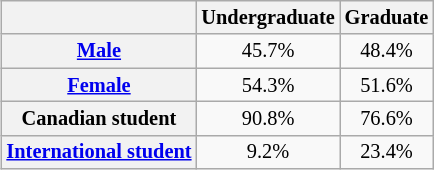<table style="text-align:center; float:right; font-size:85%; margin-left:2em; margin:10px" class="wikitable">
<tr>
<th></th>
<th>Undergraduate</th>
<th>Graduate</th>
</tr>
<tr>
<th><a href='#'>Male</a></th>
<td>45.7%</td>
<td>48.4%</td>
</tr>
<tr>
<th><a href='#'>Female</a></th>
<td>54.3%</td>
<td>51.6%</td>
</tr>
<tr>
<th>Canadian student</th>
<td>90.8%</td>
<td>76.6%</td>
</tr>
<tr>
<th><a href='#'>International student</a></th>
<td>9.2%</td>
<td>23.4%</td>
</tr>
</table>
